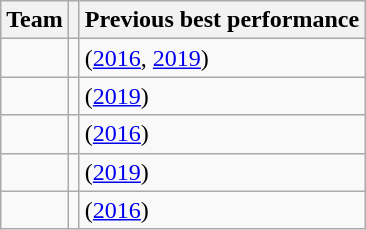<table class="wikitable sortable">
<tr>
<th>Team</th>
<th data-sort-type="number"></th>
<th>Previous best performance</th>
</tr>
<tr>
<td></td>
<td style="text-align:center"></td>
<td> (<a href='#'>2016</a>, <a href='#'>2019</a>)</td>
</tr>
<tr>
<td></td>
<td style="text-align:center"></td>
<td> (<a href='#'>2019</a>)</td>
</tr>
<tr>
<td></td>
<td style="text-align:center"></td>
<td> (<a href='#'>2016</a>)</td>
</tr>
<tr>
<td></td>
<td style="text-align:center"></td>
<td> (<a href='#'>2019</a>)</td>
</tr>
<tr>
<td></td>
<td style="text-align:center"></td>
<td> (<a href='#'>2016</a>)</td>
</tr>
</table>
